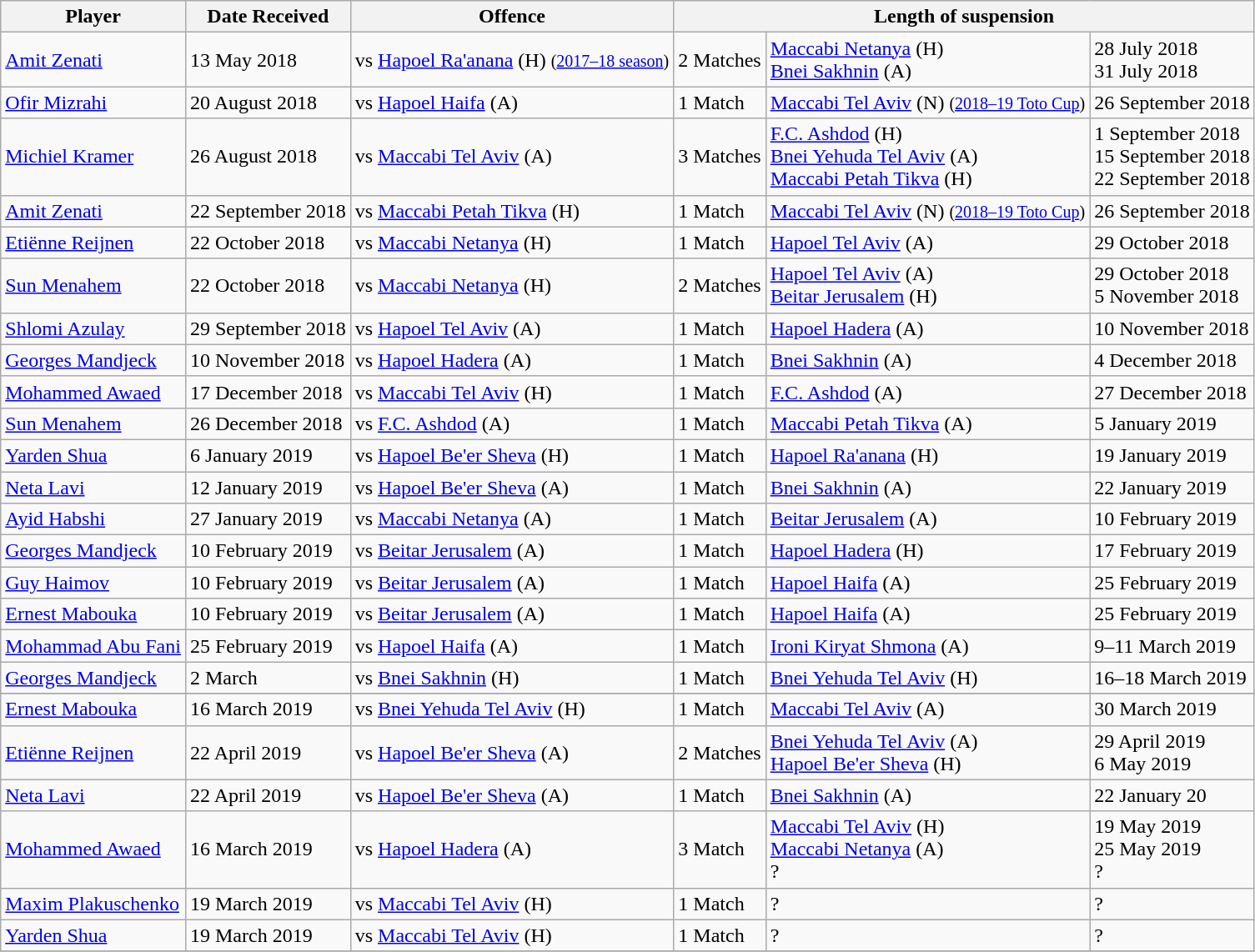<table class="wikitable">
<tr>
<th>Player</th>
<th>Date Received</th>
<th>Offence</th>
<th colspan="4">Length of suspension</th>
</tr>
<tr>
<td><a href='#'>Amit Zenati</a></td>
<td>13 May 2018</td>
<td> vs <a href='#'>Hapoel Ra'anana</a> (H) <small>(<a href='#'>2017–18 season</a>)</small></td>
<td>2 Matches</td>
<td><a href='#'>Maccabi Netanya</a> (H)<br> <a href='#'>Bnei Sakhnin</a> (A)</td>
<td>28 July 2018<br> 31 July 2018</td>
</tr>
<tr>
<td><a href='#'>Ofir Mizrahi</a></td>
<td>20 August 2018</td>
<td> vs <a href='#'>Hapoel Haifa</a> (A)</td>
<td>1 Match</td>
<td><a href='#'>Maccabi Tel Aviv</a> (N) <small>(<a href='#'>2018–19 Toto Cup</a>)</small></td>
<td>26 September 2018</td>
</tr>
<tr>
<td><a href='#'>Michiel Kramer</a></td>
<td>26 August 2018</td>
<td> vs <a href='#'>Maccabi Tel Aviv</a> (A)</td>
<td>3 Matches</td>
<td><a href='#'>F.C. Ashdod</a> (H)<br> <a href='#'>Bnei Yehuda Tel Aviv</a> (A)<br> <a href='#'>Maccabi Petah Tikva</a> (H)</td>
<td>1 September 2018<br> 15 September 2018<br>22 September 2018</td>
</tr>
<tr>
<td><a href='#'>Amit Zenati</a></td>
<td>22 September 2018</td>
<td> vs <a href='#'>Maccabi Petah Tikva</a> (H)</td>
<td>1 Match</td>
<td><a href='#'>Maccabi Tel Aviv</a> (N) <small>(<a href='#'>2018–19 Toto Cup</a>)</small></td>
<td>26 September 2018</td>
</tr>
<tr>
<td><a href='#'>Etiënne Reijnen</a></td>
<td>22 October 2018</td>
<td> vs <a href='#'>Maccabi Netanya</a> (H)</td>
<td>1 Match</td>
<td><a href='#'>Hapoel Tel Aviv</a> (A)<br></td>
<td>29 October 2018</td>
</tr>
<tr>
<td><a href='#'>Sun Menahem</a></td>
<td>22 October 2018</td>
<td> vs <a href='#'>Maccabi Netanya</a> (H)</td>
<td>2 Matches</td>
<td><a href='#'>Hapoel Tel Aviv</a> (A)<br> <a href='#'>Beitar Jerusalem</a> (H)<br></td>
<td>29 October 2018<br> 5 November 2018</td>
</tr>
<tr>
<td><a href='#'>Shlomi Azulay</a></td>
<td>29 September 2018</td>
<td> vs <a href='#'>Hapoel Tel Aviv</a> (A)</td>
<td>1 Match</td>
<td><a href='#'>Hapoel Hadera</a> (A)</td>
<td>10 November 2018</td>
</tr>
<tr>
<td><a href='#'>Georges Mandjeck</a></td>
<td>10 November 2018</td>
<td> vs <a href='#'>Hapoel Hadera</a> (A)</td>
<td>1 Match</td>
<td><a href='#'>Bnei Sakhnin</a> (A)</td>
<td>4 December 2018</td>
</tr>
<tr>
<td><a href='#'>Mohammed Awaed</a></td>
<td>17 December 2018</td>
<td> vs <a href='#'>Maccabi Tel Aviv</a> (H)</td>
<td>1 Match</td>
<td><a href='#'>F.C. Ashdod</a> (A)</td>
<td>27 December 2018</td>
</tr>
<tr>
<td><a href='#'>Sun Menahem</a></td>
<td>26 December 2018</td>
<td> vs <a href='#'>F.C. Ashdod</a> (A)</td>
<td>1 Match</td>
<td><a href='#'>Maccabi Petah Tikva</a> (A)</td>
<td>5 January 2019</td>
</tr>
<tr>
<td><a href='#'>Yarden Shua</a></td>
<td>6 January 2019</td>
<td> vs <a href='#'>Hapoel Be'er Sheva</a> (H)</td>
<td>1 Match</td>
<td><a href='#'>Hapoel Ra'anana</a> (H)</td>
<td>19 January 2019</td>
</tr>
<tr>
<td><a href='#'>Neta Lavi</a></td>
<td>12 January 2019</td>
<td> vs <a href='#'>Hapoel Be'er Sheva</a> (A)</td>
<td>1 Match</td>
<td><a href='#'>Bnei Sakhnin</a> (A)</td>
<td>22 January 2019</td>
</tr>
<tr>
<td><a href='#'>Ayid Habshi</a></td>
<td>27 January 2019</td>
<td> vs <a href='#'>Maccabi Netanya</a> (A)</td>
<td>1 Match</td>
<td><a href='#'>Beitar Jerusalem</a> (A)</td>
<td>10 February 2019</td>
</tr>
<tr>
<td><a href='#'>Georges Mandjeck</a></td>
<td>10 February 2019</td>
<td> vs <a href='#'>Beitar Jerusalem</a> (A)</td>
<td>1 Match</td>
<td><a href='#'>Hapoel Hadera</a> (H)</td>
<td>17 February 2019</td>
</tr>
<tr>
<td><a href='#'>Guy Haimov</a></td>
<td>10 February 2019</td>
<td> vs <a href='#'>Beitar Jerusalem</a> (A)</td>
<td>1 Match</td>
<td><a href='#'>Hapoel Haifa</a> (A)</td>
<td>25 February 2019</td>
</tr>
<tr>
<td><a href='#'>Ernest Mabouka</a></td>
<td>10 February 2019</td>
<td> vs <a href='#'>Beitar Jerusalem</a> (A)</td>
<td>1 Match</td>
<td><a href='#'>Hapoel Haifa</a> (A)</td>
<td>25 February 2019</td>
</tr>
<tr>
<td><a href='#'>Mohammad Abu Fani</a></td>
<td>25 February 2019</td>
<td> vs <a href='#'>Hapoel Haifa</a> (A)</td>
<td>1 Match</td>
<td><a href='#'>Ironi Kiryat Shmona</a> (A)</td>
<td>9–11 March 2019</td>
</tr>
<tr>
<td><a href='#'>Georges Mandjeck</a></td>
<td>2 March</td>
<td> vs <a href='#'>Bnei Sakhnin</a> (H)</td>
<td>1 Match</td>
<td><a href='#'>Bnei Yehuda Tel Aviv</a> (H)</td>
<td>16–18 March 2019</td>
</tr>
<tr>
</tr>
<tr>
<td><a href='#'>Ernest Mabouka</a></td>
<td>16 March 2019</td>
<td> vs <a href='#'>Bnei Yehuda Tel Aviv</a> (H)</td>
<td>1 Match</td>
<td><a href='#'>Maccabi Tel Aviv</a> (A)</td>
<td>30 March 2019</td>
</tr>
<tr>
<td><a href='#'>Etiënne Reijnen</a></td>
<td>22 April 2019</td>
<td> vs <a href='#'>Hapoel Be'er Sheva</a> (A)</td>
<td>2 Matches</td>
<td><a href='#'>Bnei Yehuda Tel Aviv</a> (A)<br> <a href='#'>Hapoel Be'er Sheva</a> (H)</td>
<td>29 April 2019<br> 6 May 2019</td>
</tr>
<tr>
<td><a href='#'>Neta Lavi</a></td>
<td>22 April 2019</td>
<td> vs <a href='#'>Hapoel Be'er Sheva</a> (A)</td>
<td>1 Match</td>
<td><a href='#'>Bnei Sakhnin</a> (A)</td>
<td>22 January 20</td>
</tr>
<tr>
<td><a href='#'>Mohammed Awaed</a></td>
<td>16 March 2019</td>
<td> vs <a href='#'>Hapoel Hadera</a> (A)</td>
<td>3 Match</td>
<td><a href='#'>Maccabi Tel Aviv</a> (H)<br> <a href='#'>Maccabi Netanya</a> (A)<br> ?</td>
<td>19 May 2019<br> 25 May 2019<br> ?</td>
</tr>
<tr>
<td><a href='#'>Maxim Plakuschenko</a></td>
<td>19 March 2019</td>
<td> vs <a href='#'>Maccabi Tel Aviv</a> (H)</td>
<td>1 Match</td>
<td>?</td>
<td>?</td>
</tr>
<tr>
<td><a href='#'>Yarden Shua</a></td>
<td>19 March 2019</td>
<td> vs <a href='#'>Maccabi Tel Aviv</a> (H)</td>
<td>1 Match</td>
<td>?</td>
<td>?</td>
</tr>
<tr>
</tr>
</table>
